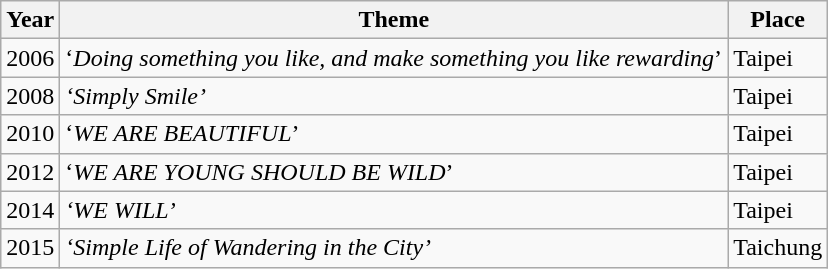<table class="wikitable">
<tr>
<th><strong>Year</strong></th>
<th><strong>Theme</strong></th>
<th><strong>Place</strong></th>
</tr>
<tr>
<td>2006</td>
<td>‘<em>Doing something you like, and make something you like rewarding</em>’</td>
<td>Taipei</td>
</tr>
<tr>
<td>2008</td>
<td><em>‘Simply Smile’</em></td>
<td>Taipei</td>
</tr>
<tr>
<td>2010</td>
<td>‘<em>WE ARE BEAUTIFUL</em>’</td>
<td>Taipei</td>
</tr>
<tr>
<td>2012</td>
<td>‘<em>WE ARE YOUNG SHOULD BE WILD</em>’</td>
<td>Taipei</td>
</tr>
<tr>
<td>2014</td>
<td><em>‘WE WILL’</em></td>
<td>Taipei</td>
</tr>
<tr>
<td>2015</td>
<td><em>‘Simple Life of Wandering in the City’</em></td>
<td>Taichung</td>
</tr>
</table>
